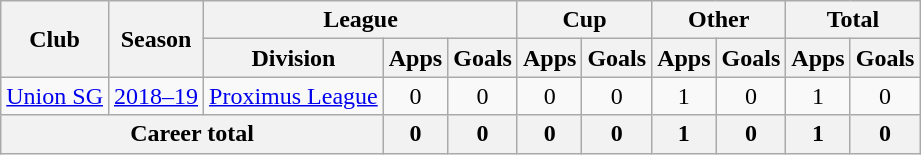<table class="wikitable" style="text-align: center">
<tr>
<th rowspan="2">Club</th>
<th rowspan="2">Season</th>
<th colspan="3">League</th>
<th colspan="2">Cup</th>
<th colspan="2">Other</th>
<th colspan="2">Total</th>
</tr>
<tr>
<th>Division</th>
<th>Apps</th>
<th>Goals</th>
<th>Apps</th>
<th>Goals</th>
<th>Apps</th>
<th>Goals</th>
<th>Apps</th>
<th>Goals</th>
</tr>
<tr>
<td><a href='#'>Union SG</a></td>
<td><a href='#'>2018–19</a></td>
<td><a href='#'>Proximus League</a></td>
<td>0</td>
<td>0</td>
<td>0</td>
<td>0</td>
<td>1</td>
<td>0</td>
<td>1</td>
<td>0</td>
</tr>
<tr>
<th colspan="3"><strong>Career total</strong></th>
<th>0</th>
<th>0</th>
<th>0</th>
<th>0</th>
<th>1</th>
<th>0</th>
<th>1</th>
<th>0</th>
</tr>
</table>
